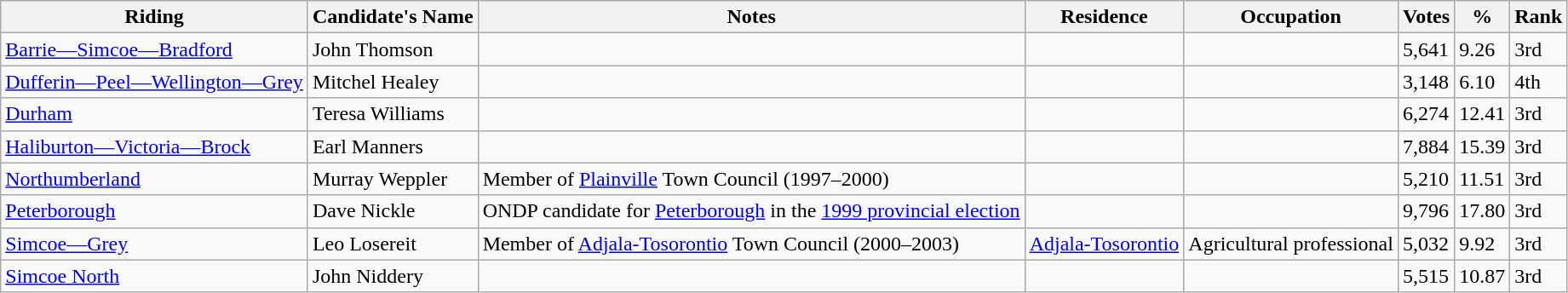<table class="wikitable sortable">
<tr>
<th>Riding<br></th>
<th>Candidate's Name</th>
<th>Notes</th>
<th>Residence</th>
<th>Occupation</th>
<th>Votes</th>
<th>%</th>
<th>Rank</th>
</tr>
<tr>
<td><a href='#'>Barrie—Simcoe—Bradford</a></td>
<td>John Thomson</td>
<td></td>
<td></td>
<td></td>
<td>5,641</td>
<td>9.26</td>
<td>3rd</td>
</tr>
<tr>
<td><a href='#'>Dufferin—Peel—Wellington—Grey</a></td>
<td>Mitchel Healey</td>
<td></td>
<td></td>
<td></td>
<td>3,148</td>
<td>6.10</td>
<td>4th</td>
</tr>
<tr>
<td><a href='#'>Durham</a></td>
<td>Teresa Williams</td>
<td></td>
<td></td>
<td></td>
<td>6,274</td>
<td>12.41</td>
<td>3rd</td>
</tr>
<tr>
<td><a href='#'>Haliburton—Victoria—Brock</a></td>
<td>Earl Manners</td>
<td></td>
<td></td>
<td></td>
<td>7,884</td>
<td>15.39</td>
<td>3rd</td>
</tr>
<tr>
<td><a href='#'>Northumberland</a></td>
<td>Murray Weppler</td>
<td>Member of <a href='#'>Plainville</a> Town Council (1997–2000)</td>
<td></td>
<td></td>
<td>5,210</td>
<td>11.51</td>
<td>3rd</td>
</tr>
<tr>
<td><a href='#'>Peterborough</a></td>
<td>Dave Nickle</td>
<td>ONDP candidate for <a href='#'>Peterborough</a> in the <a href='#'>1999 provincial election</a></td>
<td></td>
<td></td>
<td>9,796</td>
<td>17.80</td>
<td>3rd</td>
</tr>
<tr>
<td><a href='#'>Simcoe—Grey</a></td>
<td>Leo Losereit</td>
<td>Member of <a href='#'>Adjala-Tosorontio</a> Town Council (2000–2003)</td>
<td><a href='#'>Adjala-Tosorontio</a></td>
<td>Agricultural professional</td>
<td>5,032</td>
<td>9.92</td>
<td>3rd</td>
</tr>
<tr>
<td><a href='#'>Simcoe North</a></td>
<td>John Niddery</td>
<td></td>
<td></td>
<td></td>
<td>5,515</td>
<td>10.87</td>
<td>3rd</td>
</tr>
</table>
